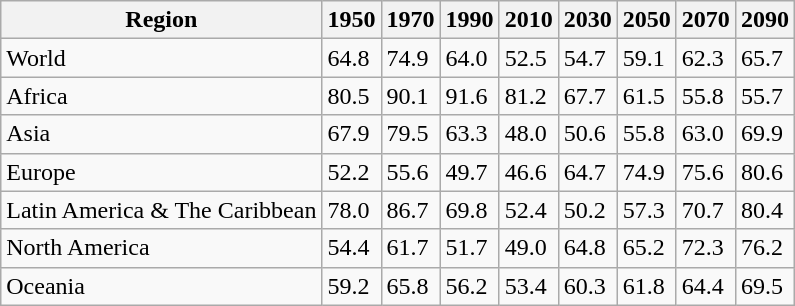<table class="wikitable">
<tr>
<th>Region</th>
<th>1950</th>
<th>1970</th>
<th>1990</th>
<th>2010</th>
<th>2030</th>
<th>2050</th>
<th>2070</th>
<th>2090</th>
</tr>
<tr>
<td>World</td>
<td>64.8</td>
<td>74.9</td>
<td>64.0</td>
<td>52.5</td>
<td>54.7</td>
<td>59.1</td>
<td>62.3</td>
<td>65.7</td>
</tr>
<tr>
<td>Africa</td>
<td>80.5</td>
<td>90.1</td>
<td>91.6</td>
<td>81.2</td>
<td>67.7</td>
<td>61.5</td>
<td>55.8</td>
<td>55.7</td>
</tr>
<tr>
<td>Asia</td>
<td>67.9</td>
<td>79.5</td>
<td>63.3</td>
<td>48.0</td>
<td>50.6</td>
<td>55.8</td>
<td>63.0</td>
<td>69.9</td>
</tr>
<tr>
<td>Europe</td>
<td>52.2</td>
<td>55.6</td>
<td>49.7</td>
<td>46.6</td>
<td>64.7</td>
<td>74.9</td>
<td>75.6</td>
<td>80.6</td>
</tr>
<tr>
<td>Latin America & The Caribbean</td>
<td>78.0</td>
<td>86.7</td>
<td>69.8</td>
<td>52.4</td>
<td>50.2</td>
<td>57.3</td>
<td>70.7</td>
<td>80.4</td>
</tr>
<tr>
<td>North America</td>
<td>54.4</td>
<td>61.7</td>
<td>51.7</td>
<td>49.0</td>
<td>64.8</td>
<td>65.2</td>
<td>72.3</td>
<td>76.2</td>
</tr>
<tr>
<td>Oceania</td>
<td>59.2</td>
<td>65.8</td>
<td>56.2</td>
<td>53.4</td>
<td>60.3</td>
<td>61.8</td>
<td>64.4</td>
<td>69.5</td>
</tr>
</table>
